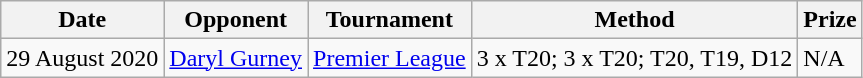<table class="wikitable">
<tr>
<th>Date</th>
<th>Opponent</th>
<th>Tournament</th>
<th>Method</th>
<th>Prize</th>
</tr>
<tr>
<td>29 August 2020</td>
<td> <a href='#'>Daryl Gurney</a></td>
<td><a href='#'>Premier League</a></td>
<td>3 x T20; 3 x T20; T20, T19, D12</td>
<td>N/A</td>
</tr>
</table>
